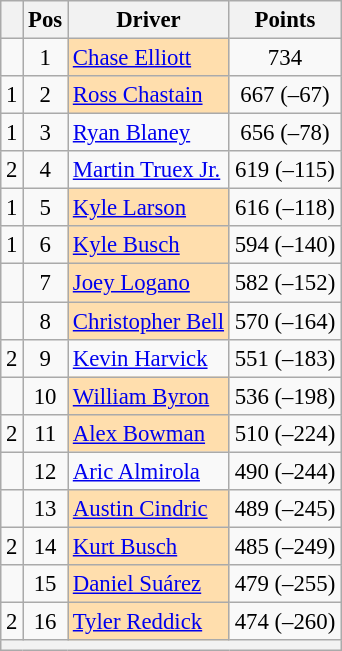<table class="wikitable" style="font-size: 95%">
<tr>
<th></th>
<th>Pos</th>
<th>Driver</th>
<th>Points</th>
</tr>
<tr>
<td align="left"></td>
<td style="text-align:center;">1</td>
<td style="background:#FFDEAD;"><a href='#'>Chase Elliott</a></td>
<td style="text-align:center;">734</td>
</tr>
<tr>
<td align="left"> 1</td>
<td style="text-align:center;">2</td>
<td style="background:#FFDEAD;"><a href='#'>Ross Chastain</a></td>
<td style="text-align:center;">667 (–67)</td>
</tr>
<tr>
<td align="left"> 1</td>
<td style="text-align:center;">3</td>
<td><a href='#'>Ryan Blaney</a></td>
<td style="text-align:center;">656 (–78)</td>
</tr>
<tr>
<td align="left"> 2</td>
<td style="text-align:center;">4</td>
<td><a href='#'>Martin Truex Jr.</a></td>
<td style="text-align:center;">619 (–115)</td>
</tr>
<tr>
<td align="left"> 1</td>
<td style="text-align:center;">5</td>
<td style="background:#FFDEAD;"><a href='#'>Kyle Larson</a></td>
<td style="text-align:center;">616 (–118)</td>
</tr>
<tr>
<td align="left"> 1</td>
<td style="text-align:center;">6</td>
<td style="background:#FFDEAD;"><a href='#'>Kyle Busch</a></td>
<td style="text-align:center;">594 (–140)</td>
</tr>
<tr>
<td align="left"></td>
<td style="text-align:center;">7</td>
<td style="background:#FFDEAD;"><a href='#'>Joey Logano</a></td>
<td style="text-align:center;">582 (–152)</td>
</tr>
<tr>
<td align="left"></td>
<td style="text-align:center;">8</td>
<td style="background:#FFDEAD;"><a href='#'>Christopher Bell</a></td>
<td style="text-align:center;">570 (–164)</td>
</tr>
<tr>
<td align="left"> 2</td>
<td style="text-align:center;">9</td>
<td><a href='#'>Kevin Harvick</a></td>
<td style="text-align:center;">551 (–183)</td>
</tr>
<tr>
<td align="left"></td>
<td style="text-align:center;">10</td>
<td style="background:#FFDEAD;"><a href='#'>William Byron</a></td>
<td style="text-align:center;">536 (–198)</td>
</tr>
<tr>
<td align="left"> 2</td>
<td style="text-align:center;">11</td>
<td style="background:#FFDEAD;"><a href='#'>Alex Bowman</a></td>
<td style="text-align:center;">510 (–224)</td>
</tr>
<tr>
<td align="left"></td>
<td style="text-align:center;">12</td>
<td><a href='#'>Aric Almirola</a></td>
<td style="text-align:center;">490 (–244)</td>
</tr>
<tr>
<td align="left"></td>
<td style="text-align:center;">13</td>
<td style="background:#FFDEAD;"><a href='#'>Austin Cindric</a></td>
<td style="text-align:center;">489 (–245)</td>
</tr>
<tr>
<td align="left"> 2</td>
<td style="text-align:center;">14</td>
<td style="background:#FFDEAD;"><a href='#'>Kurt Busch</a></td>
<td style="text-align:center;">485 (–249)</td>
</tr>
<tr>
<td align="left"></td>
<td style="text-align:center;">15</td>
<td style="background:#FFDEAD;"><a href='#'>Daniel Suárez</a></td>
<td style="text-align:center;">479 (–255)</td>
</tr>
<tr>
<td align="left"> 2</td>
<td style="text-align:center;">16</td>
<td style="background:#FFDEAD;"><a href='#'>Tyler Reddick</a></td>
<td style="text-align:center;">474 (–260)</td>
</tr>
<tr class="sortbottom">
<th colspan="9"></th>
</tr>
</table>
